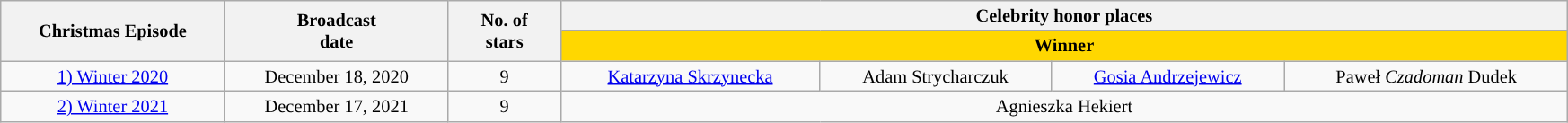<table class="wikitable" style="white-space:nowrap; font-size:85%;">
<tr>
<th style="width:10%;" rowspan="2">Christmas Episode</th>
<th style="width:10%;" rowspan="2">Broadcast<br>date</th>
<th style="width:5%;" rowspan="2">No. of<br>stars</th>
<th style="width:45%;" colspan="4">Celebrity honor places</th>
</tr>
<tr>
<th colspan="4" style="text-align:center;background:gold;">Winner</th>
</tr>
<tr>
<td style="text-align:center;"><a href='#'>1) Winter 2020</a></td>
<td style="text-align:center;">December 18, 2020</td>
<td style="text-align:center;">9</td>
<td style="text-align:center;"><a href='#'>Katarzyna Skrzynecka</a></td>
<td style="text-align:center;">Adam Strycharczuk</td>
<td style="text-align:center;"><a href='#'>Gosia Andrzejewicz</a></td>
<td style="text-align:center;">Paweł <em>Czadoman</em> Dudek</td>
</tr>
<tr>
<td style="text-align:center;"><a href='#'>2) Winter 2021</a></td>
<td style="text-align:center;">December 17, 2021</td>
<td style="text-align:center;">9</td>
<td colspan="4" style="text-align:center;background:">Agnieszka Hekiert</td>
</tr>
</table>
